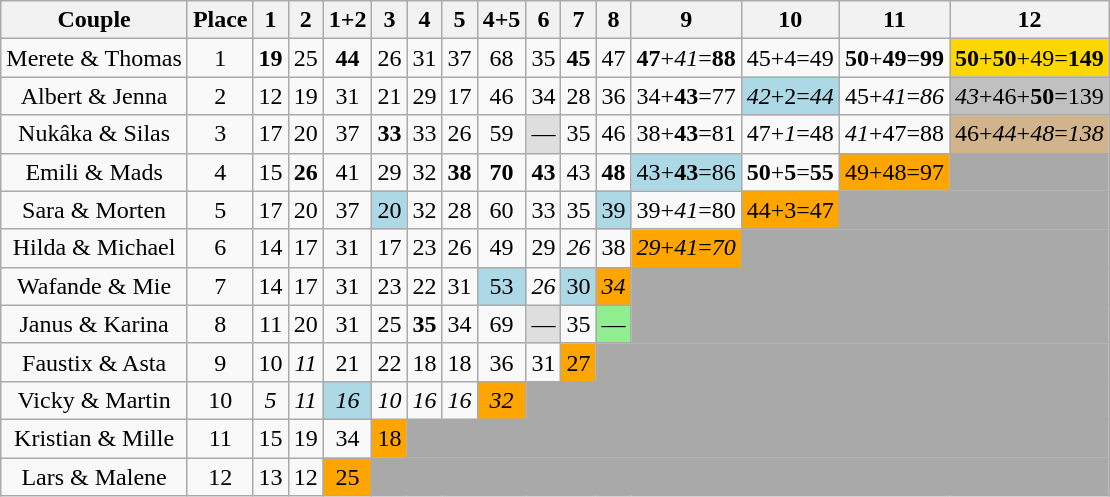<table class="wikitable sortable" style="text-align:center;margin:auto;">
<tr>
<th>Couple</th>
<th>Place</th>
<th>1</th>
<th>2</th>
<th>1+2</th>
<th>3</th>
<th>4</th>
<th>5</th>
<th>4+5</th>
<th>6</th>
<th>7</th>
<th>8</th>
<th>9</th>
<th>10</th>
<th>11</th>
<th>12</th>
</tr>
<tr>
<td>Merete & Thomas</td>
<td>1</td>
<td><span><strong>19</strong></span></td>
<td>25</td>
<td><span><strong>44</strong></span></td>
<td>26</td>
<td>31</td>
<td>37</td>
<td>68</td>
<td>35</td>
<td><span><strong>45</strong></span></td>
<td>47</td>
<td><span><strong>47</strong></span>+<span><em>41</em></span>=<span><strong>88</strong></span></td>
<td>45+4=49</td>
<td><span><strong>50</strong></span>+<span><strong>49</strong></span>=<span><strong>99</strong></span></td>
<td style="background:gold;"><span><strong>50</strong></span>+<span><strong>50</strong></span>+49=<span><strong>149</strong></span></td>
</tr>
<tr>
<td>Albert & Jenna</td>
<td>2</td>
<td>12</td>
<td>19</td>
<td>31</td>
<td>21</td>
<td>29</td>
<td>17</td>
<td>46</td>
<td>34</td>
<td>28</td>
<td>36</td>
<td>34+<span><strong>43</strong></span>=77</td>
<td style="background:lightblue;"><span><em>42</em></span>+2=<span><em>44</em></span></td>
<td>45+<span><em>41</em></span>=<span><em>86</em></span></td>
<td style="background:silver;"><span><em>43</em></span>+46+<span><strong>50</strong></span>=139</td>
</tr>
<tr>
<td>Nukâka & Silas</td>
<td>3</td>
<td>17</td>
<td>20</td>
<td>37</td>
<td><span><strong>33</strong></span></td>
<td>33</td>
<td>26</td>
<td>59</td>
<td style="background:#dedede;">—</td>
<td>35</td>
<td>46</td>
<td>38+<span><strong>43</strong></span>=81</td>
<td>47+<span><em>1</em></span>=48</td>
<td><span><em>41</em></span>+47=88</td>
<td style="background:tan;">46+<span><em>44</em></span>+<span><em>48</em></span>=<span><em>138</em></span></td>
</tr>
<tr>
<td>Emili & Mads</td>
<td>4</td>
<td>15</td>
<td><span><strong>26</strong></span></td>
<td>41</td>
<td>29</td>
<td>32</td>
<td><span><strong>38</strong></span></td>
<td><span><strong>70</strong></span></td>
<td><span><strong>43</strong></span></td>
<td>43</td>
<td><span><strong>48</strong></span></td>
<td style="background:lightblue;">43+<span><strong>43</strong></span>=86</td>
<td><span><strong>50</strong></span>+<span><strong>5</strong></span>=<span><strong>55</strong></span></td>
<td style="background:orange;">49+48=97</td>
<td colspan="1" style="background:darkgray;"></td>
</tr>
<tr>
<td>Sara & Morten</td>
<td>5</td>
<td>17</td>
<td>20</td>
<td>37</td>
<td style="background:lightblue;">20</td>
<td>32</td>
<td>28</td>
<td>60</td>
<td>33</td>
<td>35</td>
<td style="background:lightblue;">39</td>
<td>39+<span><em>41</em></span>=80</td>
<td style="background:orange;">44+3=47</td>
<td colspan="2" style="background:darkgray;"></td>
</tr>
<tr>
<td>Hilda & Michael</td>
<td>6</td>
<td>14</td>
<td>17</td>
<td>31</td>
<td>17</td>
<td>23</td>
<td>26</td>
<td>49</td>
<td>29</td>
<td><span><em>26</em></span></td>
<td>38</td>
<td style="background:orange;"><span><em>29</em></span>+<span><em>41</em></span>=<span><em>70</em></span></td>
<td colspan="3" style="background:darkgray;"></td>
</tr>
<tr>
<td>Wafande & Mie</td>
<td>7</td>
<td>14</td>
<td>17</td>
<td>31</td>
<td>23</td>
<td>22</td>
<td>31</td>
<td style="background:lightblue;">53</td>
<td><span><em>26</em></span></td>
<td style="background:lightblue;">30</td>
<td style="background:orange;"><span><em>34</em></span></td>
<td colspan="4" style="background:darkgray;"></td>
</tr>
<tr>
<td>Janus & Karina</td>
<td>8</td>
<td>11</td>
<td>20</td>
<td>31</td>
<td>25</td>
<td><span><strong>35</strong></span></td>
<td>34</td>
<td>69</td>
<td style="background:#dedede;">—</td>
<td>35</td>
<td style="background:lightgreen;">—</td>
<td colspan="4" style="background:darkgray;"></td>
</tr>
<tr>
<td>Faustix & Asta</td>
<td>9</td>
<td>10</td>
<td><span><em>11</em></span></td>
<td>21</td>
<td>22</td>
<td>18</td>
<td>18</td>
<td>36</td>
<td>31</td>
<td style="background:orange;">27</td>
<td colspan="5" style="background:darkgray;"></td>
</tr>
<tr>
<td>Vicky & Martin</td>
<td>10</td>
<td><span><em>5</em></span></td>
<td><span><em>11</em></span></td>
<td style="background:lightblue;"><span><em>16</em></span></td>
<td><span><em>10</em></span></td>
<td><span><em>16</em></span></td>
<td><span><em>16</em></span></td>
<td style="background:orange;"><span><em>32</em></span></td>
<td colspan="9" style="background:darkgray;"></td>
</tr>
<tr>
<td>Kristian & Mille</td>
<td>11</td>
<td>15</td>
<td>19</td>
<td>34</td>
<td style="background:orange;">18</td>
<td colspan="10" style="background:darkgray;"></td>
</tr>
<tr>
<td>Lars & Malene</td>
<td>12</td>
<td>13</td>
<td>12</td>
<td style="background:orange;">25</td>
<td colspan="11" style="background:darkgray;"></td>
</tr>
</table>
